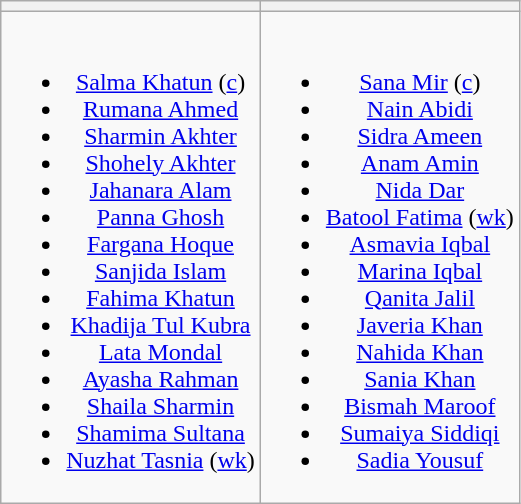<table class="wikitable" style="text-align:center">
<tr>
<th></th>
<th></th>
</tr>
<tr style="vertical-align:top">
<td><br><ul><li><a href='#'>Salma Khatun</a> (<a href='#'>c</a>)</li><li><a href='#'>Rumana Ahmed</a></li><li><a href='#'>Sharmin Akhter</a></li><li><a href='#'>Shohely Akhter</a></li><li><a href='#'>Jahanara Alam</a></li><li><a href='#'>Panna Ghosh</a></li><li><a href='#'>Fargana Hoque</a></li><li><a href='#'>Sanjida Islam</a></li><li><a href='#'>Fahima Khatun</a></li><li><a href='#'>Khadija Tul Kubra</a></li><li><a href='#'>Lata Mondal</a></li><li><a href='#'>Ayasha Rahman</a></li><li><a href='#'>Shaila Sharmin</a></li><li><a href='#'>Shamima Sultana</a></li><li><a href='#'>Nuzhat Tasnia</a> (<a href='#'>wk</a>)</li></ul></td>
<td><br><ul><li><a href='#'>Sana Mir</a> (<a href='#'>c</a>)</li><li><a href='#'>Nain Abidi</a></li><li><a href='#'>Sidra Ameen</a></li><li><a href='#'>Anam Amin</a></li><li><a href='#'>Nida Dar</a></li><li><a href='#'>Batool Fatima</a> (<a href='#'>wk</a>)</li><li><a href='#'>Asmavia Iqbal</a></li><li><a href='#'>Marina Iqbal</a></li><li><a href='#'>Qanita Jalil</a></li><li><a href='#'>Javeria Khan</a></li><li><a href='#'>Nahida Khan</a></li><li><a href='#'>Sania Khan</a></li><li><a href='#'>Bismah Maroof</a></li><li><a href='#'>Sumaiya Siddiqi</a></li><li><a href='#'>Sadia Yousuf</a></li></ul></td>
</tr>
</table>
